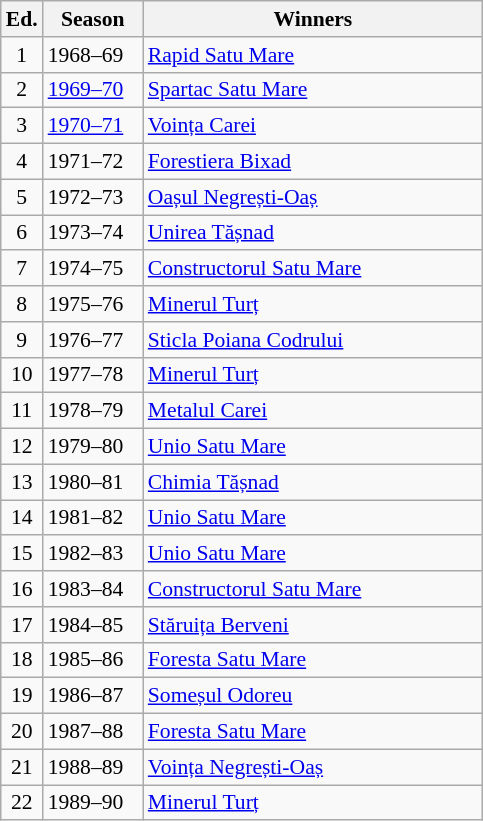<table class="wikitable" style="font-size:90%">
<tr>
<th><abbr>Ed.</abbr></th>
<th width="60">Season</th>
<th width="220">Winners</th>
</tr>
<tr>
<td align=center>1</td>
<td>1968–69</td>
<td><a href='#'>Rapid Satu Mare</a></td>
</tr>
<tr>
<td align=center>2</td>
<td><a href='#'>1969–70</a></td>
<td><a href='#'>Spartac Satu Mare</a></td>
</tr>
<tr>
<td align=center>3</td>
<td><a href='#'>1970–71</a></td>
<td><a href='#'>Voința Carei</a></td>
</tr>
<tr>
<td align=center>4</td>
<td>1971–72</td>
<td><a href='#'>Forestiera Bixad</a></td>
</tr>
<tr>
<td align=center>5</td>
<td>1972–73</td>
<td><a href='#'>Oașul Negrești-Oaș</a></td>
</tr>
<tr>
<td align=center>6</td>
<td>1973–74</td>
<td><a href='#'>Unirea Tășnad</a></td>
</tr>
<tr>
<td align=center>7</td>
<td>1974–75</td>
<td><a href='#'>Constructorul Satu Mare</a></td>
</tr>
<tr>
<td align=center>8</td>
<td>1975–76</td>
<td><a href='#'>Minerul Turț</a></td>
</tr>
<tr>
<td align=center>9</td>
<td>1976–77</td>
<td><a href='#'>Sticla Poiana Codrului</a></td>
</tr>
<tr>
<td align=center>10</td>
<td>1977–78</td>
<td><a href='#'>Minerul Turț</a></td>
</tr>
<tr>
<td align=center>11</td>
<td>1978–79</td>
<td><a href='#'>Metalul Carei</a></td>
</tr>
<tr>
<td align=center>12</td>
<td>1979–80</td>
<td><a href='#'>Unio Satu Mare</a></td>
</tr>
<tr>
<td align=center>13</td>
<td>1980–81</td>
<td><a href='#'>Chimia Tășnad</a></td>
</tr>
<tr>
<td align=center>14</td>
<td>1981–82</td>
<td><a href='#'>Unio Satu Mare</a></td>
</tr>
<tr>
<td align=center>15</td>
<td>1982–83</td>
<td><a href='#'>Unio Satu Mare</a></td>
</tr>
<tr>
<td align=center>16</td>
<td>1983–84</td>
<td><a href='#'>Constructorul Satu Mare</a></td>
</tr>
<tr>
<td align=center>17</td>
<td>1984–85</td>
<td><a href='#'>Stăruița Berveni</a></td>
</tr>
<tr>
<td align=center>18</td>
<td>1985–86</td>
<td><a href='#'>Foresta Satu Mare</a></td>
</tr>
<tr>
<td align=center>19</td>
<td>1986–87</td>
<td><a href='#'>Someșul Odoreu</a></td>
</tr>
<tr>
<td align=center>20</td>
<td>1987–88</td>
<td><a href='#'>Foresta Satu Mare</a></td>
</tr>
<tr>
<td align=center>21</td>
<td>1988–89</td>
<td><a href='#'>Voința Negrești-Oaș</a></td>
</tr>
<tr>
<td align=center>22</td>
<td>1989–90</td>
<td><a href='#'>Minerul Turț</a></td>
</tr>
</table>
